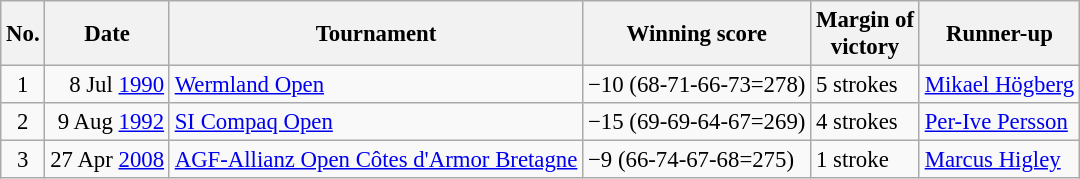<table class="wikitable" style="font-size:95%;">
<tr>
<th>No.</th>
<th>Date</th>
<th>Tournament</th>
<th>Winning score</th>
<th>Margin of<br>victory</th>
<th>Runner-up</th>
</tr>
<tr>
<td align=center>1</td>
<td align=right>8 Jul <a href='#'>1990</a></td>
<td><a href='#'>Wermland Open</a></td>
<td>−10 (68-71-66-73=278)</td>
<td>5 strokes</td>
<td> <a href='#'>Mikael Högberg</a></td>
</tr>
<tr>
<td align=center>2</td>
<td align=right>9 Aug <a href='#'>1992</a></td>
<td><a href='#'>SI Compaq Open</a></td>
<td>−15 (69-69-64-67=269)</td>
<td>4 strokes</td>
<td> <a href='#'>Per-Ive Persson</a></td>
</tr>
<tr>
<td align=center>3</td>
<td align=right>27 Apr <a href='#'>2008</a></td>
<td><a href='#'>AGF-Allianz Open Côtes d'Armor Bretagne</a></td>
<td>−9 (66-74-67-68=275)</td>
<td>1 stroke</td>
<td> <a href='#'>Marcus Higley</a></td>
</tr>
</table>
